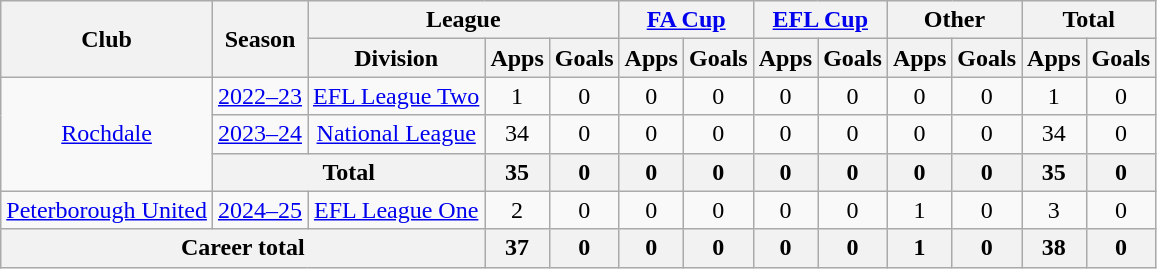<table class="wikitable" style="text-align:center;">
<tr>
<th rowspan="2">Club</th>
<th rowspan="2">Season</th>
<th colspan="3">League</th>
<th colspan="2"><a href='#'>FA Cup</a></th>
<th colspan="2"><a href='#'>EFL Cup</a></th>
<th colspan="2">Other</th>
<th colspan="2">Total</th>
</tr>
<tr>
<th>Division</th>
<th>Apps</th>
<th>Goals</th>
<th>Apps</th>
<th>Goals</th>
<th>Apps</th>
<th>Goals</th>
<th>Apps</th>
<th>Goals</th>
<th>Apps</th>
<th>Goals</th>
</tr>
<tr>
<td rowspan=3><a href='#'>Rochdale</a></td>
<td><a href='#'>2022–23</a></td>
<td><a href='#'>EFL League Two</a></td>
<td>1</td>
<td>0</td>
<td>0</td>
<td>0</td>
<td>0</td>
<td>0</td>
<td>0</td>
<td>0</td>
<td>1</td>
<td>0</td>
</tr>
<tr>
<td><a href='#'>2023–24</a></td>
<td><a href='#'>National League</a></td>
<td>34</td>
<td>0</td>
<td>0</td>
<td>0</td>
<td>0</td>
<td>0</td>
<td>0</td>
<td>0</td>
<td>34</td>
<td>0</td>
</tr>
<tr>
<th colspan=2>Total</th>
<th>35</th>
<th>0</th>
<th>0</th>
<th>0</th>
<th>0</th>
<th>0</th>
<th>0</th>
<th>0</th>
<th>35</th>
<th>0</th>
</tr>
<tr>
<td><a href='#'>Peterborough United</a></td>
<td><a href='#'>2024–25</a></td>
<td><a href='#'>EFL League One</a></td>
<td>2</td>
<td>0</td>
<td>0</td>
<td>0</td>
<td>0</td>
<td>0</td>
<td>1</td>
<td>0</td>
<td>3</td>
<td>0</td>
</tr>
<tr>
<th colspan="3">Career total</th>
<th>37</th>
<th>0</th>
<th>0</th>
<th>0</th>
<th>0</th>
<th>0</th>
<th>1</th>
<th>0</th>
<th>38</th>
<th>0</th>
</tr>
</table>
